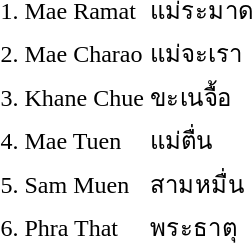<table>
<tr>
<td>1.</td>
<td>Mae Ramat</td>
<td>แม่ระมาด</td>
<td></td>
</tr>
<tr>
<td>2.</td>
<td>Mae Charao</td>
<td>แม่จะเรา</td>
<td></td>
</tr>
<tr>
<td>3.</td>
<td>Khane Chue</td>
<td>ขะเนจื้อ</td>
<td></td>
</tr>
<tr>
<td>4.</td>
<td>Mae Tuen</td>
<td>แม่ตื่น</td>
<td></td>
</tr>
<tr>
<td>5.</td>
<td>Sam Muen</td>
<td>สามหมื่น</td>
<td></td>
</tr>
<tr>
<td>6.</td>
<td>Phra That</td>
<td>พระธาตุ</td>
<td></td>
</tr>
</table>
